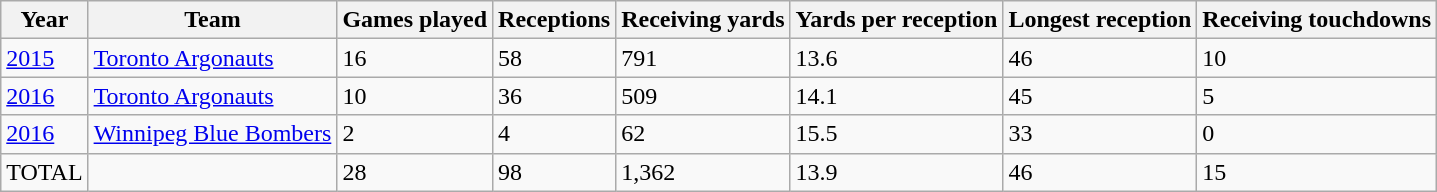<table class="wikitable">
<tr>
<th>Year</th>
<th>Team</th>
<th>Games played</th>
<th>Receptions</th>
<th>Receiving yards</th>
<th>Yards per reception</th>
<th>Longest reception</th>
<th>Receiving touchdowns</th>
</tr>
<tr>
<td><a href='#'>2015</a></td>
<td><a href='#'>Toronto Argonauts</a></td>
<td>16</td>
<td>58</td>
<td>791</td>
<td>13.6</td>
<td>46</td>
<td>10</td>
</tr>
<tr>
<td><a href='#'>2016</a></td>
<td><a href='#'>Toronto Argonauts</a></td>
<td>10</td>
<td>36</td>
<td>509</td>
<td>14.1</td>
<td>45</td>
<td>5</td>
</tr>
<tr>
<td><a href='#'>2016</a></td>
<td><a href='#'>Winnipeg Blue Bombers</a></td>
<td>2</td>
<td>4</td>
<td>62</td>
<td>15.5</td>
<td>33</td>
<td>0</td>
</tr>
<tr>
<td>TOTAL</td>
<td></td>
<td>28</td>
<td>98</td>
<td>1,362</td>
<td>13.9</td>
<td>46</td>
<td>15</td>
</tr>
</table>
